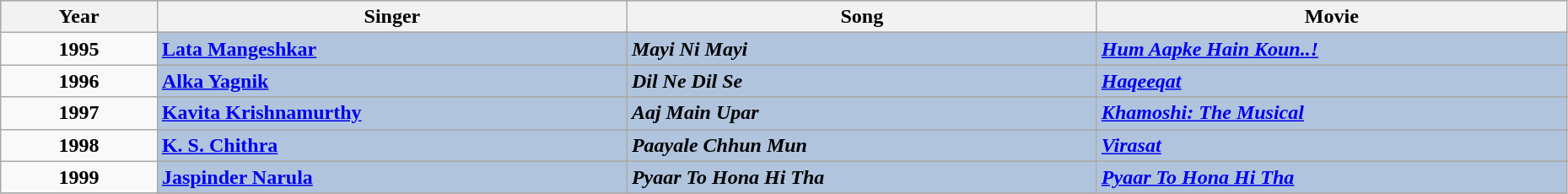<table class="wikitable" style="width:98%;">
<tr style="background:#bebebe;">
<th style="width:10%;">Year</th>
<th style="width:30%;">Singer</th>
<th style="width:30%;">Song</th>
<th style="width:30%;">Movie</th>
</tr>
<tr>
<td rowspan="2" style="text-align:center"><strong>1995</strong></td>
</tr>
<tr style="background:#B0C4DE;">
<td><strong><a href='#'>Lata Mangeshkar</a></strong></td>
<td><strong><em>Mayi Ni Mayi</em></strong></td>
<td><strong><em><a href='#'>Hum Aapke Hain Koun..!</a></em></strong></td>
</tr>
<tr>
<td rowspan="2" style="text-align:center"><strong>1996</strong></td>
</tr>
<tr style="background:#B0C4DE;">
<td><strong><a href='#'>Alka Yagnik</a></strong></td>
<td><strong><em>Dil Ne Dil Se</em></strong></td>
<td><strong><a href='#'><em>Haqeeqat</em></a></strong></td>
</tr>
<tr>
<td rowspan="2" style="text-align:center"><strong>1997</strong></td>
</tr>
<tr style="background:#B0C4DE;">
<td><strong><a href='#'>Kavita Krishnamurthy</a></strong></td>
<td><strong><em>Aaj Main Upar</em></strong></td>
<td><strong><em><a href='#'>Khamoshi: The Musical</a></em></strong></td>
</tr>
<tr>
<td rowspan="2" style="text-align:center"><strong>1998</strong></td>
</tr>
<tr style="background:#B0C4DE;">
<td><strong><a href='#'>K. S. Chithra</a></strong></td>
<td><strong><em>Paayale Chhun Mun</em></strong></td>
<td><strong><a href='#'><em>Virasat</em></a></strong></td>
</tr>
<tr>
<td rowspan="2" style="text-align:center"><strong>1999</strong></td>
</tr>
<tr style="background:#B0C4DE;">
<td><strong><a href='#'>Jaspinder Narula</a></strong></td>
<td><strong><em>Pyaar To Hona Hi Tha</em></strong></td>
<td><strong><em><a href='#'>Pyaar To Hona Hi Tha</a></em></strong></td>
</tr>
<tr>
</tr>
</table>
